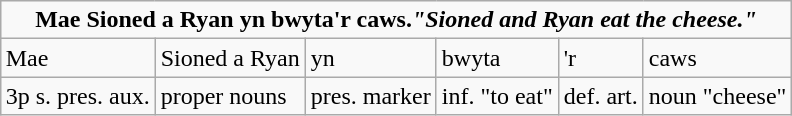<table class="wikitable" style="margin-left: auto; margin-right: auto">
<tr>
<td colspan="6" style="text-align: center;"><strong>Mae Sioned a Ryan yn bwyta'r caws.<strong><em>"Sioned and Ryan eat the cheese."<em></td>
</tr>
<tr>
<td></em></strong>Mae<strong><em></td>
<td>Sioned a Ryan</td>
<td>yn</td>
<td>bwyta</td>
<td>'r</td>
<td>caws</td>
</tr>
<tr>
<td>3p s. pres. aux.</td>
<td>proper nouns</td>
<td>pres. marker</td>
<td>inf. "to eat"</td>
<td>def. art.</td>
<td>noun "cheese"</td>
</tr>
</table>
